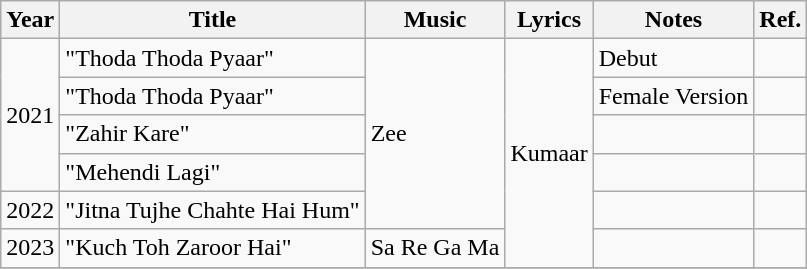<table class="wikitable sortable">
<tr>
<th>Year</th>
<th>Title</th>
<th>Music</th>
<th>Lyrics</th>
<th>Notes</th>
<th>Ref.</th>
</tr>
<tr>
<td rowspan="4">2021</td>
<td>"Thoda Thoda Pyaar"</td>
<td rowspan="5">Zee</td>
<td rowspan="6">Kumaar</td>
<td>Debut</td>
<td></td>
</tr>
<tr>
<td>"Thoda Thoda Pyaar"</td>
<td>Female Version</td>
<td></td>
</tr>
<tr>
<td>"Zahir Kare"</td>
<td></td>
<td></td>
</tr>
<tr>
<td>"Mehendi Lagi"</td>
<td></td>
<td></td>
</tr>
<tr>
<td>2022</td>
<td>"Jitna Tujhe Chahte Hai Hum"</td>
<td></td>
<td></td>
</tr>
<tr>
<td>2023</td>
<td>"Kuch Toh Zaroor Hai"</td>
<td>Sa Re Ga Ma</td>
<td></td>
<td></td>
</tr>
<tr>
</tr>
</table>
